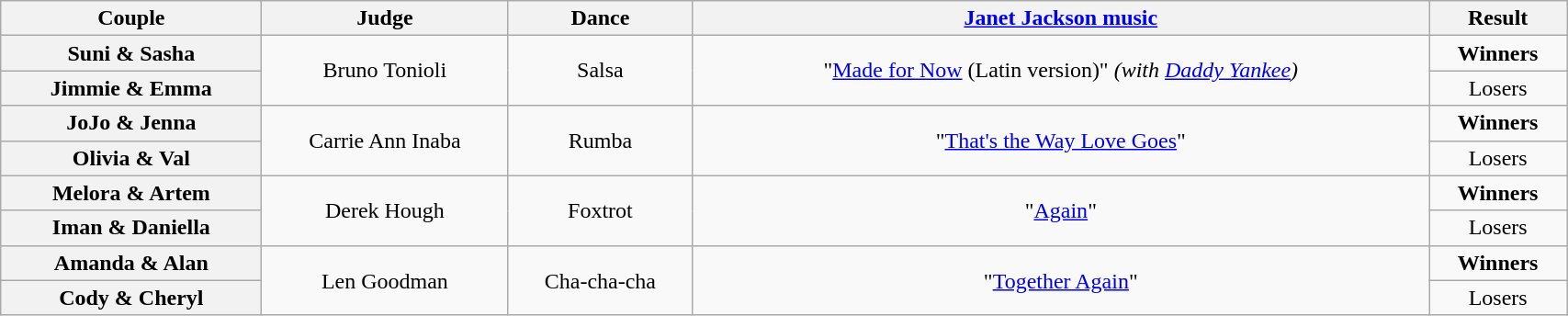<table class="wikitable unsortable" style="text-align:center; width: 90%">
<tr>
<th scope="col">Couple</th>
<th scope="col">Judge</th>
<th scope="col">Dance</th>
<th scope="col"><a href='#'>Janet Jackson music</a></th>
<th scope="col">Result</th>
</tr>
<tr>
<th scope="row">Suni & Sasha</th>
<td rowspan="2">Bruno Tonioli</td>
<td rowspan="2">Salsa</td>
<td rowspan="2">"<a href='#'>Made for Now</a> (Latin version)" <em>(with <a href='#'>Daddy Yankee</a>)</em></td>
<td><strong>Winners</strong></td>
</tr>
<tr>
<th scope="row">Jimmie & Emma</th>
<td>Losers</td>
</tr>
<tr>
<th scope="row">JoJo & Jenna</th>
<td rowspan=2>Carrie Ann Inaba</td>
<td rowspan=2>Rumba</td>
<td rowspan=2>"<a href='#'>That's the Way Love Goes</a>"</td>
<td><strong>Winners</strong></td>
</tr>
<tr>
<th scope="row">Olivia & Val</th>
<td>Losers</td>
</tr>
<tr>
<th scope="row">Melora & Artem</th>
<td rowspan=2>Derek Hough</td>
<td rowspan=2>Foxtrot</td>
<td rowspan=2>"<a href='#'>Again</a>"</td>
<td><strong>Winners</strong></td>
</tr>
<tr>
<th scope="row">Iman & Daniella</th>
<td>Losers</td>
</tr>
<tr>
<th scope="row">Amanda & Alan</th>
<td rowspan=2>Len Goodman</td>
<td rowspan=2>Cha-cha-cha</td>
<td rowspan=2>"<a href='#'>Together Again</a>"</td>
<td><strong>Winners</strong></td>
</tr>
<tr>
<th scope="row">Cody & Cheryl</th>
<td>Losers</td>
</tr>
</table>
